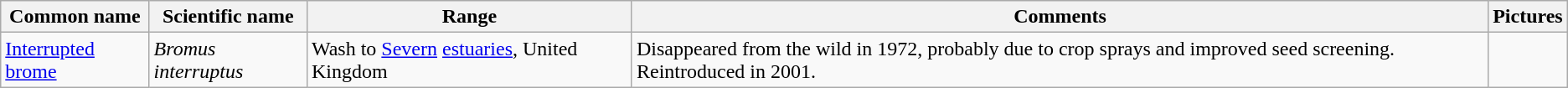<table class="wikitable sortable">
<tr>
<th>Common name</th>
<th>Scientific name</th>
<th>Range</th>
<th class="unsortable">Comments</th>
<th class="unsortable">Pictures</th>
</tr>
<tr>
<td><a href='#'>Interrupted brome</a></td>
<td><em>Bromus interruptus</em></td>
<td>Wash to <a href='#'>Severn</a> <a href='#'>estuaries</a>, United Kingdom</td>
<td>Disappeared from the wild in 1972, probably due to crop sprays and improved seed screening. Reintroduced in 2001.</td>
<td></td>
</tr>
</table>
